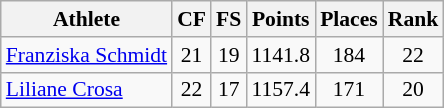<table class="wikitable" border="1" style="font-size:90%">
<tr>
<th>Athlete</th>
<th>CF</th>
<th>FS</th>
<th>Points</th>
<th>Places</th>
<th>Rank</th>
</tr>
<tr align=center>
<td align=left><a href='#'>Franziska Schmidt</a></td>
<td>21</td>
<td>19</td>
<td>1141.8</td>
<td>184</td>
<td>22</td>
</tr>
<tr align=center>
<td align=left><a href='#'>Liliane Crosa</a></td>
<td>22</td>
<td>17</td>
<td>1157.4</td>
<td>171</td>
<td>20</td>
</tr>
</table>
